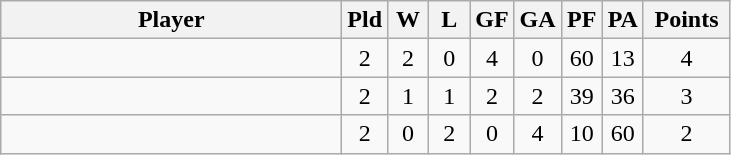<table class=wikitable style="text-align:center">
<tr>
<th width=220>Player</th>
<th width=20>Pld</th>
<th width=20>W</th>
<th width=20>L</th>
<th width=20>GF</th>
<th width=20>GA</th>
<th width=20>PF</th>
<th width=20>PA</th>
<th width=50>Points</th>
</tr>
<tr>
<td align=left></td>
<td>2</td>
<td>2</td>
<td>0</td>
<td>4</td>
<td>0</td>
<td>60</td>
<td>13</td>
<td>4</td>
</tr>
<tr>
<td align=left></td>
<td>2</td>
<td>1</td>
<td>1</td>
<td>2</td>
<td>2</td>
<td>39</td>
<td>36</td>
<td>3</td>
</tr>
<tr>
<td align=left></td>
<td>2</td>
<td>0</td>
<td>2</td>
<td>0</td>
<td>4</td>
<td>10</td>
<td>60</td>
<td>2</td>
</tr>
</table>
